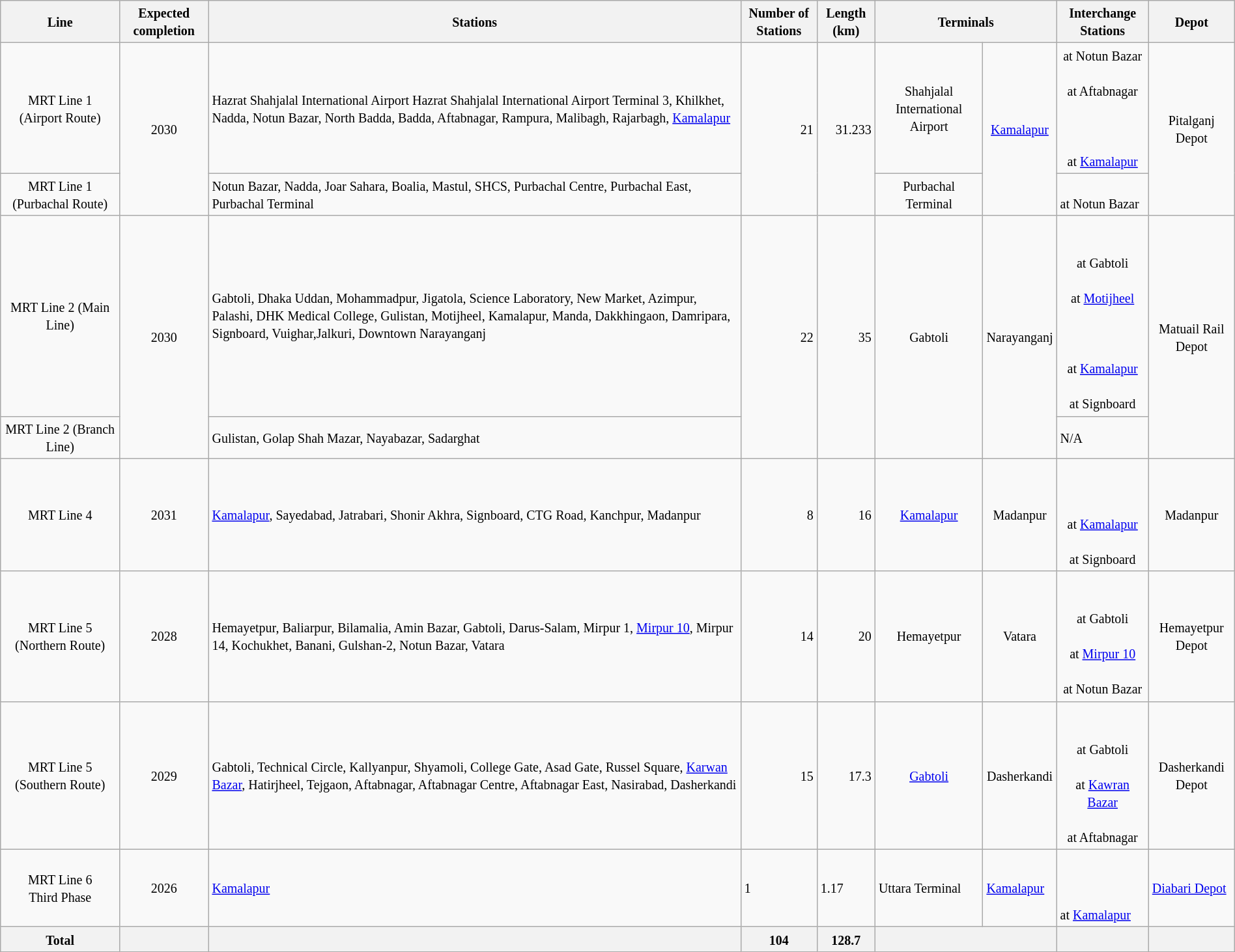<table class="wikitable" style="margin:auto;">
<tr>
<th><small>Line</small></th>
<th><small>Expected completion</small></th>
<th><small>Stations</small></th>
<th><small>Number of Stations</small></th>
<th><small>Length (km)</small></th>
<th colspan="2"><small>Terminals</small></th>
<th><small>Interchange Stations</small></th>
<th><small>Depot</small></th>
</tr>
<tr>
<td style="text-align: center;"><small>MRT Line 1<br>(Airport Route)</small></td>
<td rowspan="2" style="text-align: center;"><small>2030</small></td>
<td style="text-align: left;"><small>Hazrat Shahjalal International Airport Hazrat Shahjalal International Airport Terminal 3, Khilkhet, Nadda, Notun Bazar, North Badda, Badda, Aftabnagar, Rampura, Malibagh, Rajarbagh, <a href='#'>Kamalapur</a></small></td>
<td rowspan="2" style="text-align: right;"><small>21<br></small></td>
<td rowspan="2" style="text-align: right;"><small>31.233<br></small></td>
<td style="text-align: center;"><small>Shahjalal International Airport</small></td>
<td rowspan="2" style="text-align: center;"><small><a href='#'>Kamalapur</a></small></td>
<td style="text-align: center;"><small> at Notun Bazar</small><br><small></small><br><small>at Aftabnagar</small><br><small></small><br><small></small><br><small></small><br><small>at <a href='#'>Kamalapur</a></small></td>
<td rowspan="2" style="text-align: center;"><small>Pitalganj Depot</small></td>
</tr>
<tr>
<td style="text-align: center;"><small>MRT Line 1<br>(Purbachal Route)</small></td>
<td style="text-align: left;"><small>Notun Bazar, Nadda,   Joar Sahara, Boalia, Mastul,  SHCS, Purbachal Centre, Purbachal East,  Purbachal Terminal</small></td>
<td style="text-align: center;"><small>Purbachal Terminal</small></td>
<td><small></small><br><small>at Notun Bazar</small></td>
</tr>
<tr>
<td style="text-align: center;"><small>MRT Line 2 (Main Line)</small></td>
<td rowspan="2" style="text-align: center;"><small>2030</small></td>
<td style="text-align: left;"><small>Gabtoli, Dhaka Uddan, Mohammadpur, Jigatola, Science Laboratory, New Market, Azimpur, Palashi, DHK Medical College, Gulistan, Motijheel, Kamalapur, Manda, Dakkhingaon, Damripara, Signboard, Vuighar,Jalkuri, Downtown Narayanganj</small></td>
<td rowspan="2" style="text-align: right;"><small>22</small></td>
<td rowspan="2" style="text-align: right;"><small>35</small></td>
<td rowspan="2" style="text-align: center;"><small>Gabtoli</small></td>
<td rowspan="2" style="text-align: center;"><small>Narayanganj</small></td>
<td style="text-align: center;"><small></small><br><small></small><br><small>at Gabtoli</small><br><small></small><br><small>at <a href='#'>Motijheel</a></small><br><small></small><br><small></small><br><small></small><br><small>at <a href='#'>Kamalapur</a></small><br><small></small><br><small>at Signboard</small></td>
<td rowspan="2" style="text-align: center;"><small>Matuail Rail Depot</small></td>
</tr>
<tr>
<td style="text-align: center;"><small>MRT Line 2 (Branch Line)</small></td>
<td><small>Gulistan, Golap Shah Mazar, Nayabazar, Sadarghat</small></td>
<td><small>N/A</small></td>
</tr>
<tr>
<td style="text-align: center;"><small>MRT Line 4</small></td>
<td style="text-align: center;"><small>2031</small></td>
<td style="text-align: left;"><small><a href='#'>Kamalapur</a>, Sayedabad, Jatrabari, Shonir Akhra, Signboard, CTG Road, Kanchpur, Madanpur</small></td>
<td style="text-align: right;"><small>8</small></td>
<td style="text-align: right;"><small>16</small></td>
<td style="text-align: center;"><small><a href='#'>Kamalapur</a></small></td>
<td style="text-align: center;"><small>Madanpur</small></td>
<td style="text-align: center;"><small></small><br><small></small><br><small></small><br><small>at <a href='#'>Kamalapur</a></small><br><small></small><br><small>at Signboard</small></td>
<td style="text-align: center;"><small>Madanpur</small></td>
</tr>
<tr>
<td style="text-align: center;"><small>MRT Line 5<br>(Northern Route)</small></td>
<td style="text-align: center;"><small>2028</small></td>
<td style="text-align: left;"><small>Hemayetpur, Baliarpur, Bilamalia, Amin Bazar, Gabtoli, Darus-Salam, Mirpur 1, <a href='#'>Mirpur 10</a>, Mirpur 14, Kochukhet, Banani, Gulshan-2, Notun Bazar, Vatara</small></td>
<td style="text-align: right;"><small>14</small></td>
<td style="text-align: right;"><small>20</small></td>
<td style="text-align: center;"><small>Hemayetpur</small></td>
<td style="text-align: center;"><small>Vatara</small></td>
<td style="text-align: center;"><small></small><br><small></small><br><small>at Gabtoli</small><br><small></small><br><small>at <a href='#'>Mirpur 10</a></small><br><small></small><br><small>at Notun Bazar</small></td>
<td style="text-align: center;"><small>Hemayetpur Depot</small></td>
</tr>
<tr>
<td style="text-align: center;"><small>MRT Line 5<br>(Southern Route)</small></td>
<td style="text-align: center;"><small>2029</small></td>
<td style="text-align: left;"><small>Gabtoli, Technical Circle, Kallyanpur, Shyamoli, College Gate, Asad Gate, Russel Square, <a href='#'>Karwan Bazar</a>, Hatirjheel, Tejgaon, Aftabnagar, Aftabnagar Centre, Aftabnagar East, Nasirabad, Dasherkandi</small></td>
<td style="text-align: right;"><small>15</small></td>
<td style="text-align: right;"><small>17.3</small></td>
<td style="text-align: center;"><a href='#'><small>Gabtoli</small></a></td>
<td style="text-align: center;"><small>Dasherkandi</small></td>
<td style="text-align: center;"><small></small><br><small></small><br><small>at Gabtoli</small><br><small></small><br><small>at <a href='#'>Kawran Bazar</a></small><br><small></small><br><small>at Aftabnagar</small></td>
<td style="text-align: center;"><small>Dasherkandi Depot</small></td>
</tr>
<tr>
<td style="text-align: center;"><small>MRT Line 6</small><br><small>Third Phase</small></td>
<td style="text-align: center;"><small>2026</small></td>
<td><a href='#'><small>Kamalapur</small></a></td>
<td><small>1</small></td>
<td><small>1.17</small></td>
<td><small>Uttara Terminal</small></td>
<td><small><a href='#'>Kamalapur</a></small></td>
<td><small></small><br><small></small><br><small></small><br><small>at <a href='#'>Kamalapur</a></small></td>
<td><small><a href='#'>Diabari Depot</a></small></td>
</tr>
<tr>
<th colspan="1"><small>Total</small></th>
<th></th>
<th></th>
<th><small>104</small></th>
<th colspan="1"><small>128.7</small></th>
<th colspan="2" style="text-align:right;"></th>
<th></th>
<th></th>
</tr>
</table>
